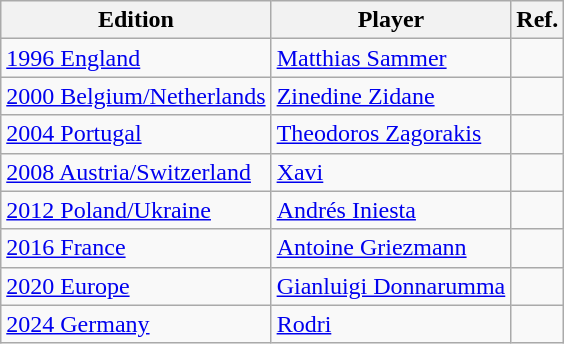<table class="wikitable">
<tr>
<th>Edition</th>
<th>Player</th>
<th>Ref.</th>
</tr>
<tr>
<td><a href='#'>1996 England</a></td>
<td> <a href='#'>Matthias Sammer</a></td>
<td></td>
</tr>
<tr>
<td><a href='#'>2000 Belgium/Netherlands</a></td>
<td> <a href='#'>Zinedine Zidane</a></td>
<td></td>
</tr>
<tr>
<td><a href='#'>2004 Portugal</a></td>
<td> <a href='#'>Theodoros Zagorakis</a></td>
<td></td>
</tr>
<tr>
<td><a href='#'>2008 Austria/Switzerland</a></td>
<td> <a href='#'>Xavi</a></td>
<td></td>
</tr>
<tr>
<td><a href='#'>2012 Poland/Ukraine</a></td>
<td> <a href='#'>Andrés Iniesta</a></td>
<td></td>
</tr>
<tr>
<td><a href='#'>2016 France</a></td>
<td> <a href='#'>Antoine Griezmann</a></td>
<td></td>
</tr>
<tr>
<td><a href='#'>2020 Europe</a></td>
<td> <a href='#'>Gianluigi Donnarumma</a></td>
<td></td>
</tr>
<tr>
<td><a href='#'>2024 Germany</a></td>
<td> <a href='#'>Rodri</a></td>
<td></td>
</tr>
</table>
